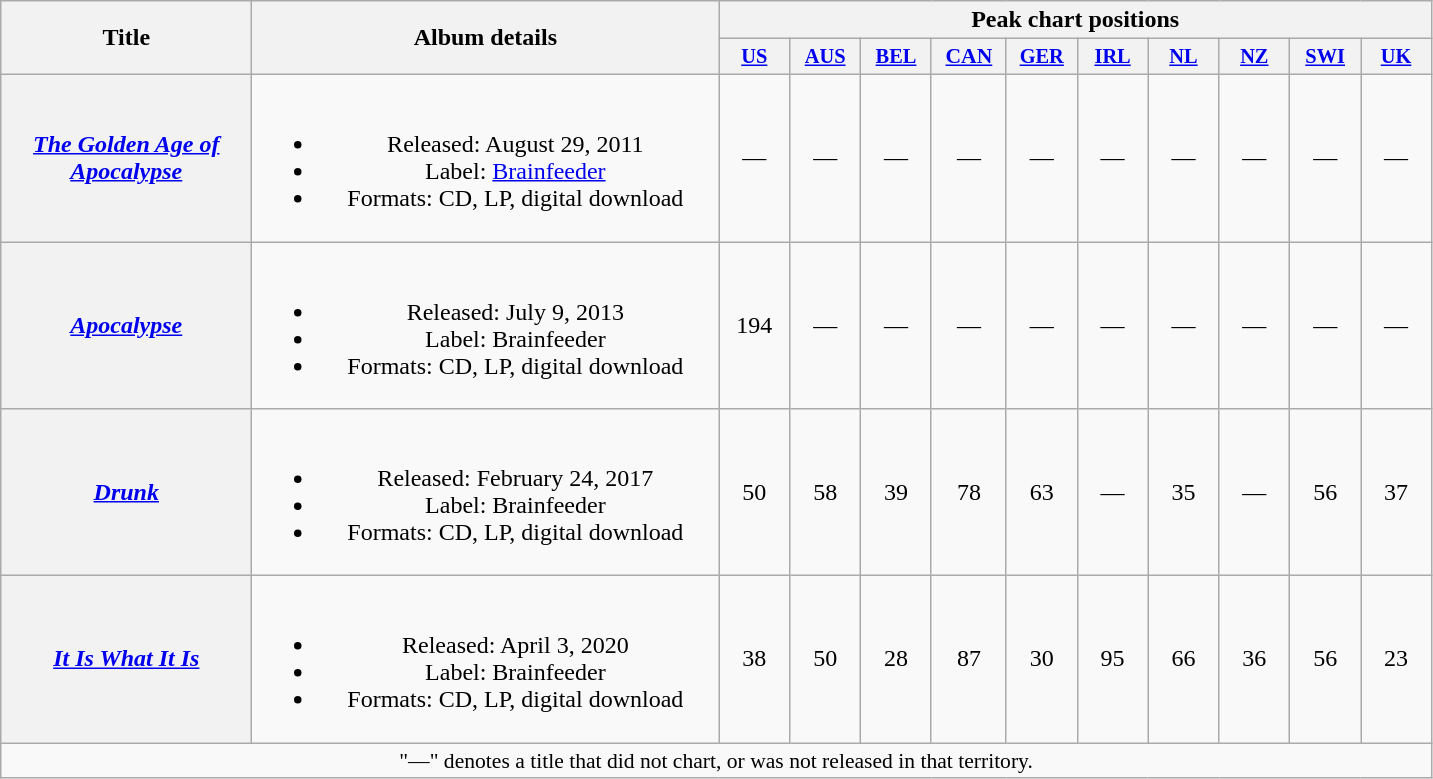<table class="wikitable plainrowheaders" style="text-align:center;">
<tr>
<th scope="col" rowspan="2" style="width:10em;">Title</th>
<th scope="col" rowspan="2" style="width:19em;">Album details</th>
<th scope="col" colspan="10">Peak chart positions</th>
</tr>
<tr>
<th scope="col" style="width:3em;font-size:85%;"><a href='#'>US</a><br></th>
<th scope="col" style="width:3em;font-size:85%;"><a href='#'>AUS</a><br></th>
<th scope="col" style="width:3em;font-size:85%;"><a href='#'>BEL</a><br></th>
<th scope="col" style="width:3em;font-size:90%;"><a href='#'>CAN</a><br></th>
<th scope="col" style="width:3em;font-size:85%;"><a href='#'>GER</a><br></th>
<th scope="col" style="width:3em;font-size:85%;"><a href='#'>IRL</a><br></th>
<th scope="col" style="width:3em;font-size:85%;"><a href='#'>NL</a><br></th>
<th scope="col" style="width:3em;font-size:85%;"><a href='#'>NZ</a><br></th>
<th scope="col" style="width:3em;font-size:85%;"><a href='#'>SWI</a><br></th>
<th scope="col" style="width:3em;font-size:85%;"><a href='#'>UK</a><br></th>
</tr>
<tr>
<th scope="row"><em><a href='#'>The Golden Age of Apocalypse</a></em></th>
<td><br><ul><li>Released: August 29, 2011</li><li>Label: <a href='#'>Brainfeeder</a></li><li>Formats: CD, LP, digital download</li></ul></td>
<td>—</td>
<td>—</td>
<td>—</td>
<td>—</td>
<td>—</td>
<td>—</td>
<td>—</td>
<td>—</td>
<td>—</td>
<td>—</td>
</tr>
<tr>
<th scope="row"><em><a href='#'>Apocalypse</a></em></th>
<td><br><ul><li>Released: July 9, 2013</li><li>Label: Brainfeeder</li><li>Formats: CD, LP, digital download</li></ul></td>
<td>194</td>
<td>—</td>
<td>—</td>
<td>—</td>
<td>—</td>
<td>—</td>
<td>—</td>
<td>—</td>
<td>—</td>
<td>—</td>
</tr>
<tr>
<th scope="row"><em><a href='#'>Drunk</a></em></th>
<td><br><ul><li>Released: February 24, 2017</li><li>Label: Brainfeeder</li><li>Formats: CD, LP, digital download</li></ul></td>
<td>50</td>
<td>58</td>
<td>39</td>
<td>78</td>
<td>63</td>
<td>—</td>
<td>35</td>
<td>—</td>
<td>56</td>
<td>37</td>
</tr>
<tr>
<th scope="row"><em><a href='#'>It Is What It Is</a></em></th>
<td><br><ul><li>Released: April 3, 2020</li><li>Label: Brainfeeder</li><li>Formats: CD, LP, digital download</li></ul></td>
<td>38</td>
<td>50</td>
<td>28</td>
<td>87</td>
<td>30</td>
<td>95</td>
<td>66</td>
<td>36</td>
<td>56</td>
<td>23</td>
</tr>
<tr>
<td colspan="14" style="font-size:90%">"—" denotes a title that did not chart, or was not released in that territory.</td>
</tr>
</table>
